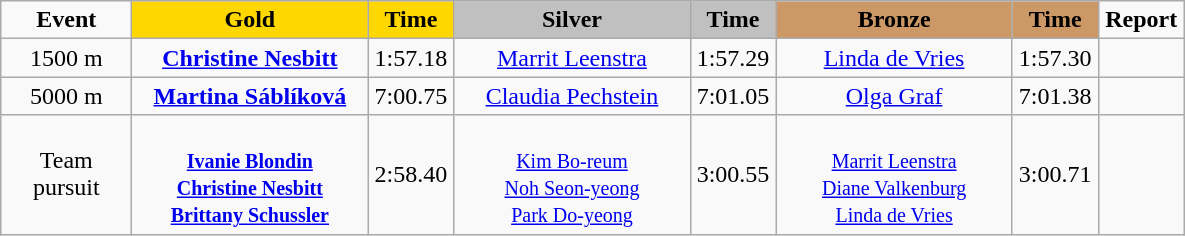<table class="wikitable">
<tr>
<td width="80" align="center"><strong>Event</strong></td>
<td width="150" bgcolor="gold" align="center"><strong>Gold</strong></td>
<td width="50" bgcolor="gold" align="center"><strong>Time</strong></td>
<td width="150" bgcolor="silver" align="center"><strong>Silver</strong></td>
<td width="50" bgcolor="silver" align="center"><strong>Time</strong></td>
<td width="150" bgcolor="#CC9966" align="center"><strong>Bronze</strong></td>
<td width="50" bgcolor="#CC9966" align="center"><strong>Time</strong></td>
<td width="50" align="center"><strong>Report</strong></td>
</tr>
<tr>
<td align="center">1500 m</td>
<td align="center"><strong><a href='#'>Christine Nesbitt</a></strong><br><small></small></td>
<td align="center">1:57.18</td>
<td align="center"><a href='#'>Marrit Leenstra</a><br><small></small></td>
<td align="center">1:57.29</td>
<td align="center"><a href='#'>Linda de Vries</a><br><small></small></td>
<td align="center">1:57.30</td>
<td align="center"></td>
</tr>
<tr>
<td align="center">5000 m</td>
<td align="center"><strong><a href='#'>Martina Sáblíková</a></strong><br><small></small></td>
<td align="center">7:00.75</td>
<td align="center"><a href='#'>Claudia Pechstein</a><br><small></small></td>
<td align="center">7:01.05</td>
<td align="center"><a href='#'>Olga Graf</a><br><small></small></td>
<td align="center">7:01.38</td>
<td align="center"></td>
</tr>
<tr>
<td align="center">Team pursuit</td>
<td align="center"><strong></strong><br><small><strong><a href='#'>Ivanie Blondin</a><br><a href='#'>Christine Nesbitt</a><br><a href='#'>Brittany Schussler</a></strong></small></td>
<td align="center">2:58.40</td>
<td align="center"><br><small><a href='#'>Kim Bo-reum</a><br><a href='#'>Noh Seon-yeong</a><br><a href='#'>Park Do-yeong</a></small></td>
<td align="center">3:00.55</td>
<td align="center"><br><small><a href='#'>Marrit Leenstra</a><br><a href='#'>Diane Valkenburg</a><br><a href='#'>Linda de Vries</a></small></td>
<td align="center">3:00.71</td>
<td align="center"></td>
</tr>
</table>
